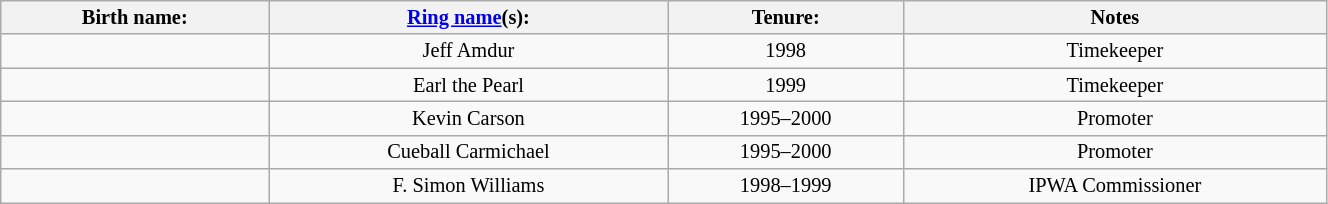<table class="sortable wikitable" style="font-size:85%; text-align:center; width:70%;">
<tr>
<th>Birth name:</th>
<th><a href='#'>Ring name</a>(s):</th>
<th>Tenure:</th>
<th>Notes</th>
</tr>
<tr>
<td></td>
<td>Jeff Amdur</td>
<td sort>1998</td>
<td>Timekeeper</td>
</tr>
<tr>
<td></td>
<td>Earl the Pearl</td>
<td sort>1999</td>
<td>Timekeeper</td>
</tr>
<tr>
<td></td>
<td>Kevin Carson</td>
<td sort>1995–2000</td>
<td>Promoter</td>
</tr>
<tr>
<td></td>
<td>Cueball Carmichael</td>
<td sort>1995–2000</td>
<td>Promoter</td>
</tr>
<tr>
<td></td>
<td>F. Simon Williams</td>
<td sort>1998–1999</td>
<td>IPWA Commissioner</td>
</tr>
</table>
